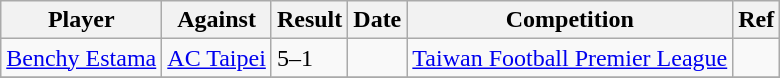<table class="wikitable">
<tr>
<th>Player</th>
<th>Against</th>
<th>Result</th>
<th>Date</th>
<th>Competition</th>
<th>Ref</th>
</tr>
<tr>
<td> <a href='#'>Benchy Estama</a></td>
<td><a href='#'>AC Taipei</a></td>
<td>5–1</td>
<td></td>
<td><a href='#'>Taiwan Football Premier League</a></td>
<td></td>
</tr>
<tr>
</tr>
</table>
